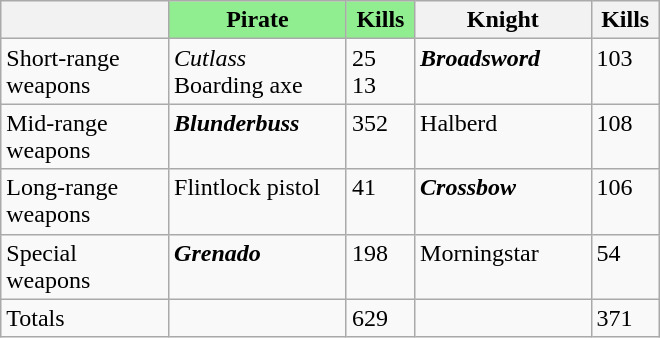<table class="wikitable" style="text-align:left; width:440px; height:200px">
<tr valign="top">
<th style="width:120px;"></th>
<th style="width:120px; background:lightgreen;">Pirate</th>
<th style="width:40px; background:lightgreen;">Kills</th>
<th style="width:120px;">Knight</th>
<th style="width:40px;">Kills</th>
</tr>
<tr valign="top">
<td>Short-range weapons</td>
<td><em>Cutlass</em><br>Boarding axe</td>
<td>25<br>13</td>
<td><strong><em>Broadsword</em></strong></td>
<td>103</td>
</tr>
<tr valign="top">
<td>Mid-range weapons</td>
<td><strong><em>Blunderbuss</em></strong></td>
<td>352</td>
<td>Halberd</td>
<td>108</td>
</tr>
<tr valign="top">
<td>Long-range weapons</td>
<td>Flintlock pistol</td>
<td>41</td>
<td><strong><em>Crossbow</em></strong></td>
<td>106</td>
</tr>
<tr valign="top">
<td>Special weapons</td>
<td><strong><em>Grenado</em></strong></td>
<td>198</td>
<td>Morningstar</td>
<td>54</td>
</tr>
<tr valign="top">
<td>Totals</td>
<td></td>
<td>629</td>
<td></td>
<td>371</td>
</tr>
</table>
